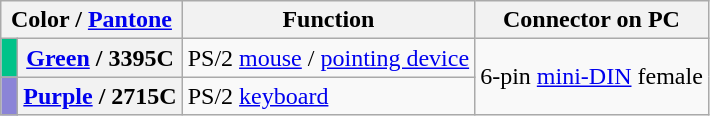<table class="wikitable floatright">
<tr>
<th colspan="2">Color / <a href='#'>Pantone</a></th>
<th>Function</th>
<th>Connector on PC</th>
</tr>
<tr>
<th style="background-color: #00c389;"> </th>
<th><a href='#'>Green</a> / 3395C</th>
<td>PS/2 <a href='#'>mouse</a> / <a href='#'>pointing device</a></td>
<td rowspan="2">6-pin <a href='#'>mini-DIN</a> female</td>
</tr>
<tr>
<th style="background-color: #8b84d7;"> </th>
<th><a href='#'>Purple</a> / 2715C</th>
<td>PS/2 <a href='#'>keyboard</a></td>
</tr>
</table>
